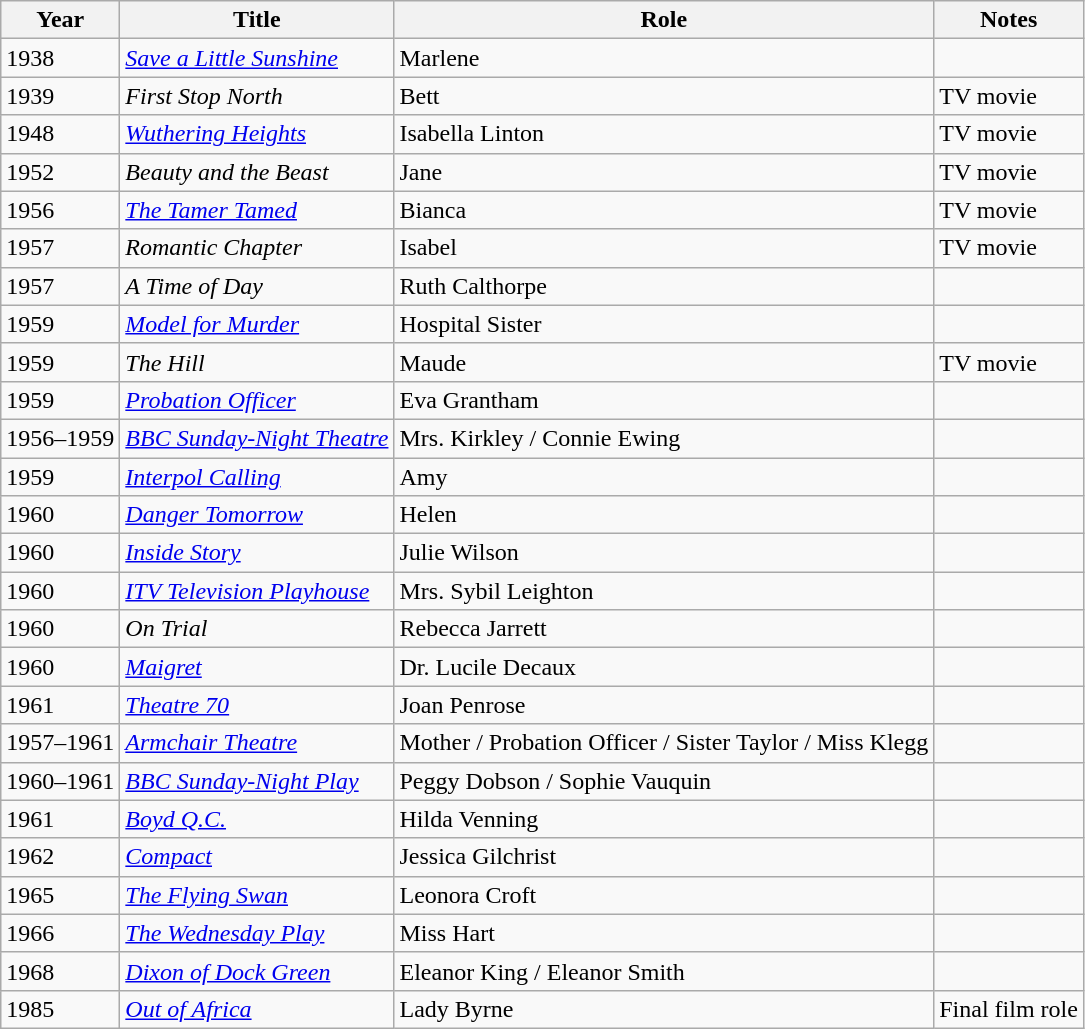<table class="wikitable">
<tr>
<th>Year</th>
<th>Title</th>
<th>Role</th>
<th>Notes</th>
</tr>
<tr>
<td>1938</td>
<td><em><a href='#'>Save a Little Sunshine</a></em></td>
<td>Marlene</td>
<td></td>
</tr>
<tr>
<td>1939</td>
<td><em>First Stop North</em></td>
<td>Bett</td>
<td>TV movie</td>
</tr>
<tr>
<td>1948</td>
<td><em><a href='#'>Wuthering Heights</a></em></td>
<td>Isabella Linton</td>
<td>TV movie</td>
</tr>
<tr>
<td>1952</td>
<td><em>Beauty and the Beast</em></td>
<td>Jane</td>
<td>TV movie</td>
</tr>
<tr>
<td>1956</td>
<td><em><a href='#'>The Tamer Tamed</a></em></td>
<td>Bianca</td>
<td>TV movie</td>
</tr>
<tr>
<td>1957</td>
<td><em>Romantic Chapter</em></td>
<td>Isabel</td>
<td>TV movie</td>
</tr>
<tr>
<td>1957</td>
<td><em>A Time of Day</em></td>
<td>Ruth Calthorpe</td>
<td></td>
</tr>
<tr>
<td>1959</td>
<td><em><a href='#'>Model for Murder</a></em></td>
<td>Hospital Sister</td>
<td></td>
</tr>
<tr>
<td>1959</td>
<td><em>The Hill</em></td>
<td>Maude</td>
<td>TV movie</td>
</tr>
<tr>
<td>1959</td>
<td><a href='#'><em>Probation Officer</em></a></td>
<td>Eva Grantham</td>
<td></td>
</tr>
<tr>
<td>1956–1959</td>
<td><a href='#'><em>BBC Sunday-Night Theatre</em></a></td>
<td>Mrs. Kirkley / Connie Ewing</td>
<td></td>
</tr>
<tr>
<td>1959</td>
<td><em><a href='#'>Interpol Calling</a></em></td>
<td>Amy</td>
<td></td>
</tr>
<tr>
<td>1960</td>
<td><em><a href='#'>Danger Tomorrow</a></em></td>
<td>Helen</td>
<td></td>
</tr>
<tr>
<td>1960</td>
<td><a href='#'><em>Inside Story</em></a></td>
<td>Julie Wilson</td>
<td></td>
</tr>
<tr>
<td>1960</td>
<td><em><a href='#'>ITV Television Playhouse</a></em></td>
<td>Mrs. Sybil Leighton</td>
<td></td>
</tr>
<tr>
<td>1960</td>
<td><em>On Trial</em></td>
<td>Rebecca Jarrett</td>
<td></td>
</tr>
<tr>
<td>1960</td>
<td><a href='#'><em>Maigret</em></a></td>
<td>Dr. Lucile Decaux</td>
<td></td>
</tr>
<tr>
<td>1961</td>
<td><em><a href='#'>Theatre 70</a></em></td>
<td>Joan Penrose</td>
<td></td>
</tr>
<tr>
<td>1957–1961</td>
<td><em><a href='#'>Armchair Theatre</a></em></td>
<td>Mother / Probation Officer / Sister Taylor / Miss Klegg</td>
<td></td>
</tr>
<tr>
<td>1960–1961</td>
<td><em><a href='#'>BBC Sunday-Night Play</a></em></td>
<td>Peggy Dobson / Sophie Vauquin</td>
<td></td>
</tr>
<tr>
<td>1961</td>
<td><em><a href='#'>Boyd Q.C.</a></em></td>
<td>Hilda Venning</td>
<td></td>
</tr>
<tr>
<td>1962</td>
<td><a href='#'><em>Compact</em></a></td>
<td>Jessica Gilchrist</td>
<td></td>
</tr>
<tr>
<td>1965</td>
<td><em><a href='#'>The Flying Swan</a></em></td>
<td>Leonora Croft</td>
<td></td>
</tr>
<tr>
<td>1966</td>
<td><em><a href='#'>The Wednesday Play</a></em></td>
<td>Miss Hart</td>
<td></td>
</tr>
<tr>
<td>1968</td>
<td><em><a href='#'>Dixon of Dock Green</a></em></td>
<td>Eleanor King / Eleanor Smith</td>
<td></td>
</tr>
<tr>
<td>1985</td>
<td><em><a href='#'>Out of Africa</a></em></td>
<td>Lady Byrne</td>
<td>Final film role</td>
</tr>
</table>
